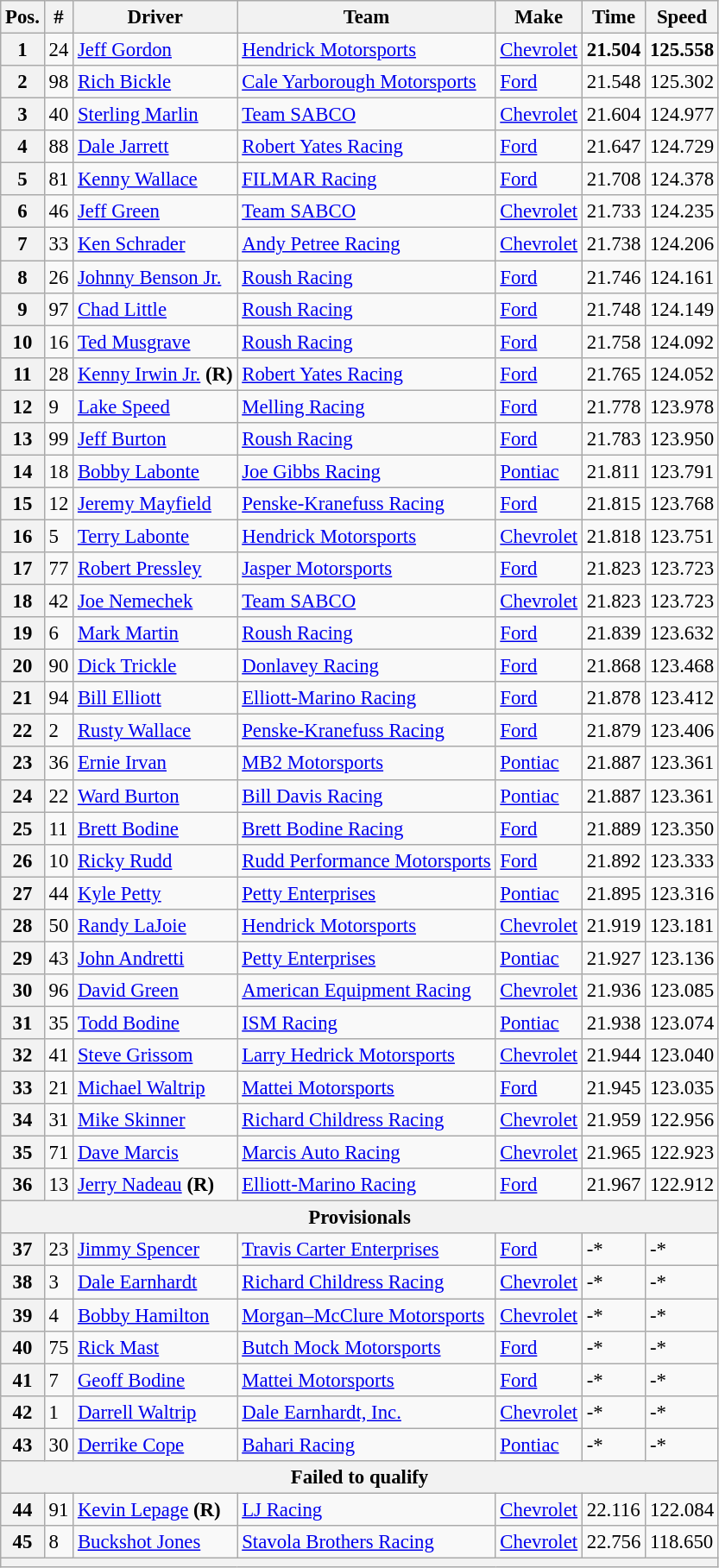<table class="wikitable" style="font-size:95%">
<tr>
<th>Pos.</th>
<th>#</th>
<th>Driver</th>
<th>Team</th>
<th>Make</th>
<th>Time</th>
<th>Speed</th>
</tr>
<tr>
<th>1</th>
<td>24</td>
<td><a href='#'>Jeff Gordon</a></td>
<td><a href='#'>Hendrick Motorsports</a></td>
<td><a href='#'>Chevrolet</a></td>
<td><strong>21.504</strong></td>
<td><strong>125.558</strong></td>
</tr>
<tr>
<th>2</th>
<td>98</td>
<td><a href='#'>Rich Bickle</a></td>
<td><a href='#'>Cale Yarborough Motorsports</a></td>
<td><a href='#'>Ford</a></td>
<td>21.548</td>
<td>125.302</td>
</tr>
<tr>
<th>3</th>
<td>40</td>
<td><a href='#'>Sterling Marlin</a></td>
<td><a href='#'>Team SABCO</a></td>
<td><a href='#'>Chevrolet</a></td>
<td>21.604</td>
<td>124.977</td>
</tr>
<tr>
<th>4</th>
<td>88</td>
<td><a href='#'>Dale Jarrett</a></td>
<td><a href='#'>Robert Yates Racing</a></td>
<td><a href='#'>Ford</a></td>
<td>21.647</td>
<td>124.729</td>
</tr>
<tr>
<th>5</th>
<td>81</td>
<td><a href='#'>Kenny Wallace</a></td>
<td><a href='#'>FILMAR Racing</a></td>
<td><a href='#'>Ford</a></td>
<td>21.708</td>
<td>124.378</td>
</tr>
<tr>
<th>6</th>
<td>46</td>
<td><a href='#'>Jeff Green</a></td>
<td><a href='#'>Team SABCO</a></td>
<td><a href='#'>Chevrolet</a></td>
<td>21.733</td>
<td>124.235</td>
</tr>
<tr>
<th>7</th>
<td>33</td>
<td><a href='#'>Ken Schrader</a></td>
<td><a href='#'>Andy Petree Racing</a></td>
<td><a href='#'>Chevrolet</a></td>
<td>21.738</td>
<td>124.206</td>
</tr>
<tr>
<th>8</th>
<td>26</td>
<td><a href='#'>Johnny Benson Jr.</a></td>
<td><a href='#'>Roush Racing</a></td>
<td><a href='#'>Ford</a></td>
<td>21.746</td>
<td>124.161</td>
</tr>
<tr>
<th>9</th>
<td>97</td>
<td><a href='#'>Chad Little</a></td>
<td><a href='#'>Roush Racing</a></td>
<td><a href='#'>Ford</a></td>
<td>21.748</td>
<td>124.149</td>
</tr>
<tr>
<th>10</th>
<td>16</td>
<td><a href='#'>Ted Musgrave</a></td>
<td><a href='#'>Roush Racing</a></td>
<td><a href='#'>Ford</a></td>
<td>21.758</td>
<td>124.092</td>
</tr>
<tr>
<th>11</th>
<td>28</td>
<td><a href='#'>Kenny Irwin Jr.</a> <strong>(R)</strong></td>
<td><a href='#'>Robert Yates Racing</a></td>
<td><a href='#'>Ford</a></td>
<td>21.765</td>
<td>124.052</td>
</tr>
<tr>
<th>12</th>
<td>9</td>
<td><a href='#'>Lake Speed</a></td>
<td><a href='#'>Melling Racing</a></td>
<td><a href='#'>Ford</a></td>
<td>21.778</td>
<td>123.978</td>
</tr>
<tr>
<th>13</th>
<td>99</td>
<td><a href='#'>Jeff Burton</a></td>
<td><a href='#'>Roush Racing</a></td>
<td><a href='#'>Ford</a></td>
<td>21.783</td>
<td>123.950</td>
</tr>
<tr>
<th>14</th>
<td>18</td>
<td><a href='#'>Bobby Labonte</a></td>
<td><a href='#'>Joe Gibbs Racing</a></td>
<td><a href='#'>Pontiac</a></td>
<td>21.811</td>
<td>123.791</td>
</tr>
<tr>
<th>15</th>
<td>12</td>
<td><a href='#'>Jeremy Mayfield</a></td>
<td><a href='#'>Penske-Kranefuss Racing</a></td>
<td><a href='#'>Ford</a></td>
<td>21.815</td>
<td>123.768</td>
</tr>
<tr>
<th>16</th>
<td>5</td>
<td><a href='#'>Terry Labonte</a></td>
<td><a href='#'>Hendrick Motorsports</a></td>
<td><a href='#'>Chevrolet</a></td>
<td>21.818</td>
<td>123.751</td>
</tr>
<tr>
<th>17</th>
<td>77</td>
<td><a href='#'>Robert Pressley</a></td>
<td><a href='#'>Jasper Motorsports</a></td>
<td><a href='#'>Ford</a></td>
<td>21.823</td>
<td>123.723</td>
</tr>
<tr>
<th>18</th>
<td>42</td>
<td><a href='#'>Joe Nemechek</a></td>
<td><a href='#'>Team SABCO</a></td>
<td><a href='#'>Chevrolet</a></td>
<td>21.823</td>
<td>123.723</td>
</tr>
<tr>
<th>19</th>
<td>6</td>
<td><a href='#'>Mark Martin</a></td>
<td><a href='#'>Roush Racing</a></td>
<td><a href='#'>Ford</a></td>
<td>21.839</td>
<td>123.632</td>
</tr>
<tr>
<th>20</th>
<td>90</td>
<td><a href='#'>Dick Trickle</a></td>
<td><a href='#'>Donlavey Racing</a></td>
<td><a href='#'>Ford</a></td>
<td>21.868</td>
<td>123.468</td>
</tr>
<tr>
<th>21</th>
<td>94</td>
<td><a href='#'>Bill Elliott</a></td>
<td><a href='#'>Elliott-Marino Racing</a></td>
<td><a href='#'>Ford</a></td>
<td>21.878</td>
<td>123.412</td>
</tr>
<tr>
<th>22</th>
<td>2</td>
<td><a href='#'>Rusty Wallace</a></td>
<td><a href='#'>Penske-Kranefuss Racing</a></td>
<td><a href='#'>Ford</a></td>
<td>21.879</td>
<td>123.406</td>
</tr>
<tr>
<th>23</th>
<td>36</td>
<td><a href='#'>Ernie Irvan</a></td>
<td><a href='#'>MB2 Motorsports</a></td>
<td><a href='#'>Pontiac</a></td>
<td>21.887</td>
<td>123.361</td>
</tr>
<tr>
<th>24</th>
<td>22</td>
<td><a href='#'>Ward Burton</a></td>
<td><a href='#'>Bill Davis Racing</a></td>
<td><a href='#'>Pontiac</a></td>
<td>21.887</td>
<td>123.361</td>
</tr>
<tr>
<th>25</th>
<td>11</td>
<td><a href='#'>Brett Bodine</a></td>
<td><a href='#'>Brett Bodine Racing</a></td>
<td><a href='#'>Ford</a></td>
<td>21.889</td>
<td>123.350</td>
</tr>
<tr>
<th>26</th>
<td>10</td>
<td><a href='#'>Ricky Rudd</a></td>
<td><a href='#'>Rudd Performance Motorsports</a></td>
<td><a href='#'>Ford</a></td>
<td>21.892</td>
<td>123.333</td>
</tr>
<tr>
<th>27</th>
<td>44</td>
<td><a href='#'>Kyle Petty</a></td>
<td><a href='#'>Petty Enterprises</a></td>
<td><a href='#'>Pontiac</a></td>
<td>21.895</td>
<td>123.316</td>
</tr>
<tr>
<th>28</th>
<td>50</td>
<td><a href='#'>Randy LaJoie</a></td>
<td><a href='#'>Hendrick Motorsports</a></td>
<td><a href='#'>Chevrolet</a></td>
<td>21.919</td>
<td>123.181</td>
</tr>
<tr>
<th>29</th>
<td>43</td>
<td><a href='#'>John Andretti</a></td>
<td><a href='#'>Petty Enterprises</a></td>
<td><a href='#'>Pontiac</a></td>
<td>21.927</td>
<td>123.136</td>
</tr>
<tr>
<th>30</th>
<td>96</td>
<td><a href='#'>David Green</a></td>
<td><a href='#'>American Equipment Racing</a></td>
<td><a href='#'>Chevrolet</a></td>
<td>21.936</td>
<td>123.085</td>
</tr>
<tr>
<th>31</th>
<td>35</td>
<td><a href='#'>Todd Bodine</a></td>
<td><a href='#'>ISM Racing</a></td>
<td><a href='#'>Pontiac</a></td>
<td>21.938</td>
<td>123.074</td>
</tr>
<tr>
<th>32</th>
<td>41</td>
<td><a href='#'>Steve Grissom</a></td>
<td><a href='#'>Larry Hedrick Motorsports</a></td>
<td><a href='#'>Chevrolet</a></td>
<td>21.944</td>
<td>123.040</td>
</tr>
<tr>
<th>33</th>
<td>21</td>
<td><a href='#'>Michael Waltrip</a></td>
<td><a href='#'>Mattei Motorsports</a></td>
<td><a href='#'>Ford</a></td>
<td>21.945</td>
<td>123.035</td>
</tr>
<tr>
<th>34</th>
<td>31</td>
<td><a href='#'>Mike Skinner</a></td>
<td><a href='#'>Richard Childress Racing</a></td>
<td><a href='#'>Chevrolet</a></td>
<td>21.959</td>
<td>122.956</td>
</tr>
<tr>
<th>35</th>
<td>71</td>
<td><a href='#'>Dave Marcis</a></td>
<td><a href='#'>Marcis Auto Racing</a></td>
<td><a href='#'>Chevrolet</a></td>
<td>21.965</td>
<td>122.923</td>
</tr>
<tr>
<th>36</th>
<td>13</td>
<td><a href='#'>Jerry Nadeau</a> <strong>(R)</strong></td>
<td><a href='#'>Elliott-Marino Racing</a></td>
<td><a href='#'>Ford</a></td>
<td>21.967</td>
<td>122.912</td>
</tr>
<tr>
<th colspan="7">Provisionals</th>
</tr>
<tr>
<th>37</th>
<td>23</td>
<td><a href='#'>Jimmy Spencer</a></td>
<td><a href='#'>Travis Carter Enterprises</a></td>
<td><a href='#'>Ford</a></td>
<td>-*</td>
<td>-*</td>
</tr>
<tr>
<th>38</th>
<td>3</td>
<td><a href='#'>Dale Earnhardt</a></td>
<td><a href='#'>Richard Childress Racing</a></td>
<td><a href='#'>Chevrolet</a></td>
<td>-*</td>
<td>-*</td>
</tr>
<tr>
<th>39</th>
<td>4</td>
<td><a href='#'>Bobby Hamilton</a></td>
<td><a href='#'>Morgan–McClure Motorsports</a></td>
<td><a href='#'>Chevrolet</a></td>
<td>-*</td>
<td>-*</td>
</tr>
<tr>
<th>40</th>
<td>75</td>
<td><a href='#'>Rick Mast</a></td>
<td><a href='#'>Butch Mock Motorsports</a></td>
<td><a href='#'>Ford</a></td>
<td>-*</td>
<td>-*</td>
</tr>
<tr>
<th>41</th>
<td>7</td>
<td><a href='#'>Geoff Bodine</a></td>
<td><a href='#'>Mattei Motorsports</a></td>
<td><a href='#'>Ford</a></td>
<td>-*</td>
<td>-*</td>
</tr>
<tr>
<th>42</th>
<td>1</td>
<td><a href='#'>Darrell Waltrip</a></td>
<td><a href='#'>Dale Earnhardt, Inc.</a></td>
<td><a href='#'>Chevrolet</a></td>
<td>-*</td>
<td>-*</td>
</tr>
<tr>
<th>43</th>
<td>30</td>
<td><a href='#'>Derrike Cope</a></td>
<td><a href='#'>Bahari Racing</a></td>
<td><a href='#'>Pontiac</a></td>
<td>-*</td>
<td>-*</td>
</tr>
<tr>
<th colspan="7">Failed to qualify</th>
</tr>
<tr>
<th>44</th>
<td>91</td>
<td><a href='#'>Kevin Lepage</a> <strong>(R)</strong></td>
<td><a href='#'>LJ Racing</a></td>
<td><a href='#'>Chevrolet</a></td>
<td>22.116</td>
<td>122.084</td>
</tr>
<tr>
<th>45</th>
<td>8</td>
<td><a href='#'>Buckshot Jones</a></td>
<td><a href='#'>Stavola Brothers Racing</a></td>
<td><a href='#'>Chevrolet</a></td>
<td>22.756</td>
<td>118.650</td>
</tr>
<tr>
<th colspan="7"></th>
</tr>
</table>
